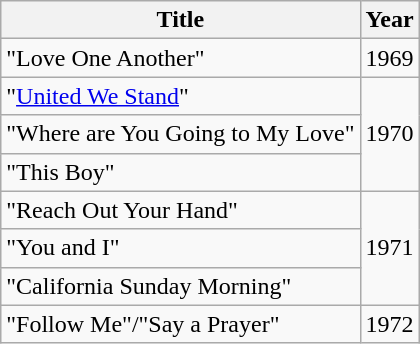<table class="wikitable">
<tr>
<th>Title</th>
<th>Year</th>
</tr>
<tr>
<td>"Love One Another"</td>
<td>1969</td>
</tr>
<tr>
<td>"<a href='#'>United We Stand</a>"</td>
<td rowspan="3">1970</td>
</tr>
<tr>
<td>"Where are You Going to My Love"</td>
</tr>
<tr>
<td>"This Boy"</td>
</tr>
<tr>
<td>"Reach Out Your Hand"</td>
<td rowspan="3">1971</td>
</tr>
<tr>
<td>"You and I"</td>
</tr>
<tr>
<td>"California Sunday Morning"</td>
</tr>
<tr>
<td>"Follow Me"/"Say a Prayer"</td>
<td>1972</td>
</tr>
</table>
